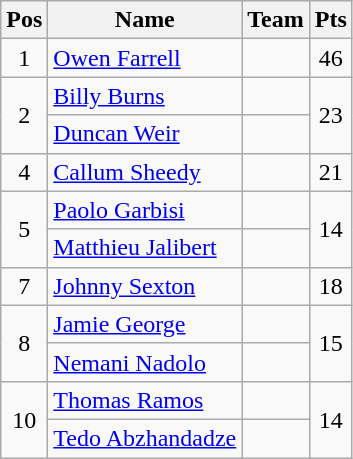<table class="wikitable" style="text-align:center">
<tr>
<th>Pos</th>
<th>Name</th>
<th>Team</th>
<th>Pts</th>
</tr>
<tr>
<td>1</td>
<td align="left"><a href='#'>Owen Farrell</a></td>
<td align="left"></td>
<td>46</td>
</tr>
<tr>
<td rowspan=2>2</td>
<td align="left"><a href='#'>Billy Burns</a></td>
<td align="left"></td>
<td rowspan=2>23</td>
</tr>
<tr>
<td align="left"><a href='#'>Duncan Weir</a></td>
<td align="left"></td>
</tr>
<tr>
<td>4</td>
<td align="left"><a href='#'>Callum Sheedy</a></td>
<td align="left"></td>
<td>21</td>
</tr>
<tr>
<td rowspan=2>5</td>
<td align="left"><a href='#'>Paolo Garbisi</a></td>
<td align="left"></td>
<td rowspan=2>14</td>
</tr>
<tr>
<td align="left"><a href='#'>Matthieu Jalibert</a></td>
<td align="left"></td>
</tr>
<tr>
<td>7</td>
<td align="left"><a href='#'>Johnny Sexton</a></td>
<td align="left"></td>
<td>18</td>
</tr>
<tr>
<td rowspan=2>8</td>
<td align="left"><a href='#'>Jamie George</a></td>
<td align="left"></td>
<td rowspan=2>15</td>
</tr>
<tr>
<td align="left"><a href='#'>Nemani Nadolo</a></td>
<td align="left"></td>
</tr>
<tr>
<td rowspan=2>10</td>
<td align="left"><a href='#'>Thomas Ramos</a></td>
<td align="left"></td>
<td rowspan=2>14</td>
</tr>
<tr>
<td align="left"><a href='#'>Tedo Abzhandadze</a></td>
<td align="left"></td>
</tr>
</table>
